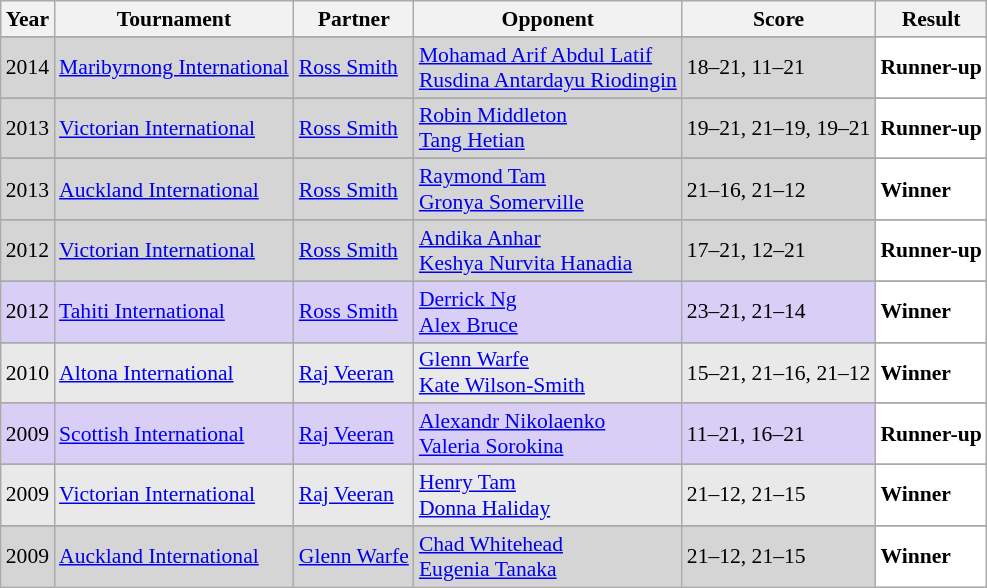<table class="sortable wikitable" style="font-size: 90%;">
<tr>
<th>Year</th>
<th>Tournament</th>
<th>Partner</th>
<th>Opponent</th>
<th>Score</th>
<th>Result</th>
</tr>
<tr>
</tr>
<tr style="background:#D5D5D5">
<td align="center">2014</td>
<td align="left"><a href='#'>Maribyrnong International</a></td>
<td align="left"> <a href='#'>Ross Smith</a></td>
<td align="left"> <a href='#'>Mohamad Arif Abdul Latif</a><br> <a href='#'>Rusdina Antardayu Riodingin</a></td>
<td align="left">18–21, 11–21</td>
<td style="text-align:left; background:white"> <strong>Runner-up</strong></td>
</tr>
<tr>
</tr>
<tr style="background:#D5D5D5">
<td align="center">2013</td>
<td align="left"><a href='#'>Victorian International</a></td>
<td align="left"> <a href='#'>Ross Smith</a></td>
<td align="left"> <a href='#'>Robin Middleton</a><br> <a href='#'>Tang Hetian</a></td>
<td align="left">19–21, 21–19, 19–21</td>
<td style="text-align:left; background:white"> <strong>Runner-up</strong></td>
</tr>
<tr>
</tr>
<tr style="background:#D5D5D5">
<td align="center">2013</td>
<td align="left"><a href='#'>Auckland International</a></td>
<td align="left"> <a href='#'>Ross Smith</a></td>
<td align="left"> <a href='#'>Raymond Tam</a><br> <a href='#'>Gronya Somerville</a></td>
<td align="left">21–16, 21–12</td>
<td style="text-align:left; background:white"> <strong>Winner</strong></td>
</tr>
<tr>
</tr>
<tr style="background:#D5D5D5">
<td align="center">2012</td>
<td align="left"><a href='#'>Victorian International</a></td>
<td align="left"> <a href='#'>Ross Smith</a></td>
<td align="left"> <a href='#'>Andika Anhar</a><br> <a href='#'>Keshya Nurvita Hanadia</a></td>
<td align="left">17–21, 12–21</td>
<td style="text-align:left; background:white"> <strong>Runner-up</strong></td>
</tr>
<tr>
</tr>
<tr style="background:#D8CEF6">
<td align="center">2012</td>
<td align="left"><a href='#'>Tahiti International</a></td>
<td align="left"> <a href='#'>Ross Smith</a></td>
<td align="left"> <a href='#'>Derrick Ng</a><br> <a href='#'>Alex Bruce</a></td>
<td align="left">23–21, 21–14</td>
<td style="text-align:left; background:white"> <strong>Winner</strong></td>
</tr>
<tr>
</tr>
<tr style="background:#E9E9E9">
<td align="center">2010</td>
<td align="left"><a href='#'>Altona International</a></td>
<td align="left"> <a href='#'>Raj Veeran</a></td>
<td align="left"> <a href='#'>Glenn Warfe</a><br> <a href='#'>Kate Wilson-Smith</a></td>
<td align="left">15–21, 21–16, 21–12</td>
<td style="text-align:left; background:white"> <strong>Winner</strong></td>
</tr>
<tr>
</tr>
<tr style="background:#D8CEF6">
<td align="center">2009</td>
<td align="left"><a href='#'>Scottish International</a></td>
<td align="left"> <a href='#'>Raj Veeran</a></td>
<td align="left"> <a href='#'>Alexandr Nikolaenko</a><br> <a href='#'>Valeria Sorokina</a></td>
<td align="left">11–21, 16–21</td>
<td style="text-align:left; background:white"> <strong>Runner-up</strong></td>
</tr>
<tr>
</tr>
<tr style="background:#E9E9E9">
<td align="center">2009</td>
<td align="left"><a href='#'>Victorian International</a></td>
<td align="left"> <a href='#'>Raj Veeran</a></td>
<td align="left"> <a href='#'>Henry Tam</a><br> <a href='#'>Donna Haliday</a></td>
<td align="left">21–12, 21–15</td>
<td style="text-align:left; background:white"> <strong>Winner</strong></td>
</tr>
<tr>
</tr>
<tr style="background:#D5D5D5">
<td align="center">2009</td>
<td align="left"><a href='#'>Auckland International</a></td>
<td align="left"> <a href='#'>Glenn Warfe</a></td>
<td align="left"> <a href='#'>Chad Whitehead</a><br> <a href='#'>Eugenia Tanaka</a></td>
<td align="left">21–12, 21–15</td>
<td style="text-align:left; background:white"> <strong>Winner</strong></td>
</tr>
</table>
